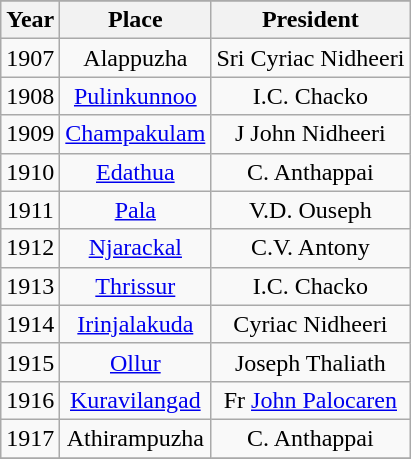<table class="wikitable" style="text-align:center">
<tr>
</tr>
<tr>
<th scope=col>Year</th>
<th scope=col>Place</th>
<th scope=col>President</th>
</tr>
<tr>
<td>1907</td>
<td>Alappuzha</td>
<td>Sri Cyriac Nidheeri</td>
</tr>
<tr>
<td>1908</td>
<td><a href='#'>Pulinkunnoo</a></td>
<td>I.C. Chacko</td>
</tr>
<tr>
<td>1909</td>
<td><a href='#'>Champakulam</a></td>
<td>J John Nidheeri</td>
</tr>
<tr>
<td>1910</td>
<td><a href='#'>Edathua</a></td>
<td>C. Anthappai</td>
</tr>
<tr>
<td>1911</td>
<td><a href='#'>Pala</a></td>
<td>V.D. Ouseph</td>
</tr>
<tr>
<td>1912</td>
<td><a href='#'>Njarackal</a></td>
<td>C.V. Antony</td>
</tr>
<tr>
<td>1913</td>
<td><a href='#'>Thrissur</a></td>
<td>I.C. Chacko</td>
</tr>
<tr>
<td>1914</td>
<td><a href='#'>Irinjalakuda</a></td>
<td>Cyriac Nidheeri</td>
</tr>
<tr>
<td>1915</td>
<td><a href='#'>Ollur</a></td>
<td>Joseph Thaliath</td>
</tr>
<tr>
<td>1916</td>
<td><a href='#'>Kuravilangad</a></td>
<td>Fr <a href='#'>John Palocaren</a></td>
</tr>
<tr>
<td>1917</td>
<td>Athirampuzha</td>
<td>C. Anthappai</td>
</tr>
<tr>
</tr>
</table>
